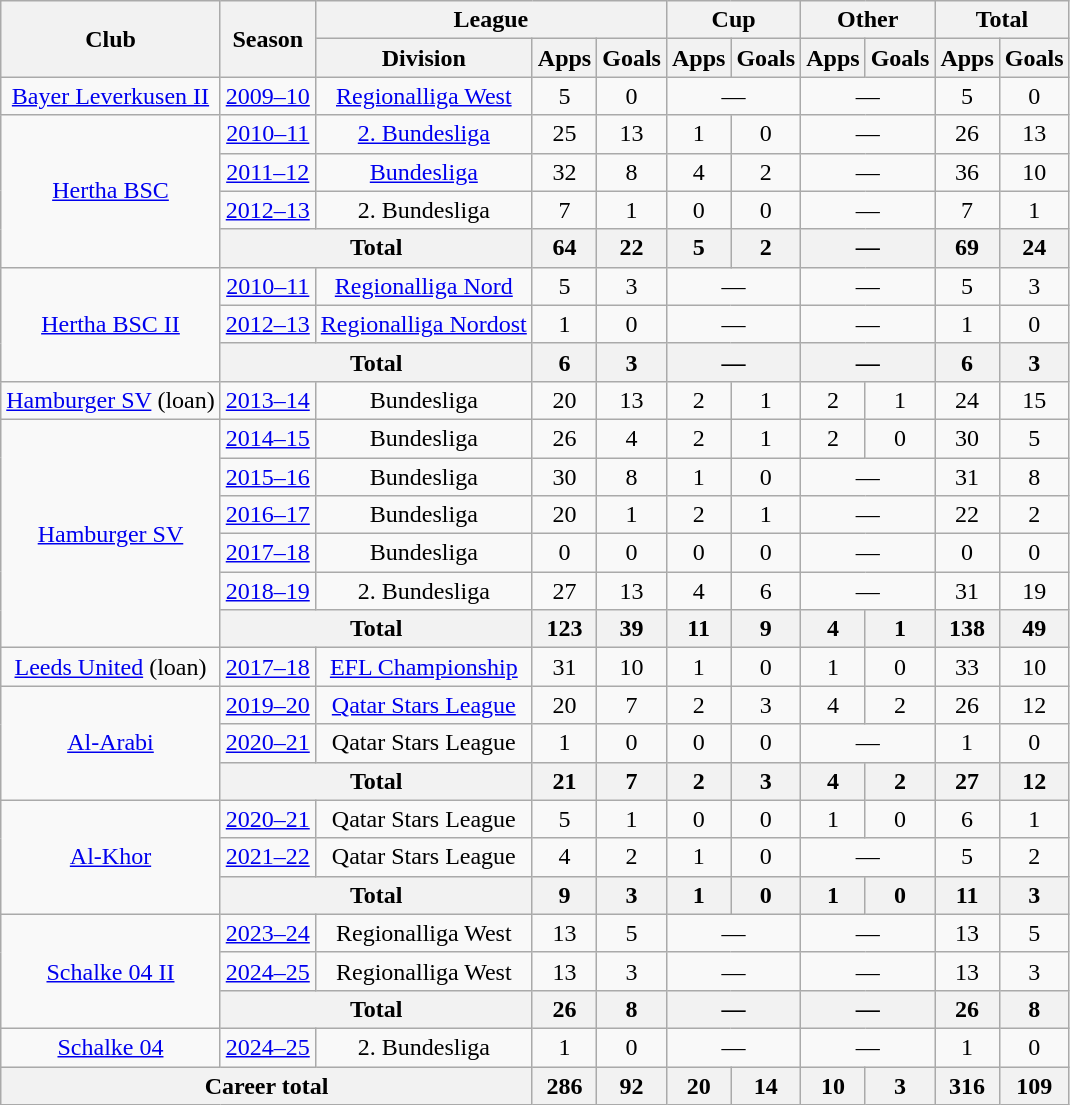<table class="wikitable" style="text-align:center">
<tr>
<th rowspan="2">Club</th>
<th rowspan="2">Season</th>
<th colspan="3">League</th>
<th colspan="2">Cup</th>
<th colspan="2">Other</th>
<th colspan="2">Total</th>
</tr>
<tr>
<th>Division</th>
<th>Apps</th>
<th>Goals</th>
<th>Apps</th>
<th>Goals</th>
<th>Apps</th>
<th>Goals</th>
<th>Apps</th>
<th>Goals</th>
</tr>
<tr>
<td><a href='#'>Bayer Leverkusen II</a></td>
<td><a href='#'>2009–10</a></td>
<td><a href='#'>Regionalliga West</a></td>
<td>5</td>
<td>0</td>
<td colspan="2">—</td>
<td colspan="2">—</td>
<td>5</td>
<td>0</td>
</tr>
<tr>
<td rowspan="4"><a href='#'>Hertha BSC</a></td>
<td><a href='#'>2010–11</a></td>
<td><a href='#'>2. Bundesliga</a></td>
<td>25</td>
<td>13</td>
<td>1</td>
<td>0</td>
<td colspan="2">—</td>
<td>26</td>
<td>13</td>
</tr>
<tr>
<td><a href='#'>2011–12</a></td>
<td><a href='#'>Bundesliga</a></td>
<td>32</td>
<td>8</td>
<td>4</td>
<td>2</td>
<td colspan="2">—</td>
<td>36</td>
<td>10</td>
</tr>
<tr>
<td><a href='#'>2012–13</a></td>
<td>2. Bundesliga</td>
<td>7</td>
<td>1</td>
<td>0</td>
<td>0</td>
<td colspan="2">—</td>
<td>7</td>
<td>1</td>
</tr>
<tr>
<th colspan="2">Total</th>
<th>64</th>
<th>22</th>
<th>5</th>
<th>2</th>
<th colspan="2">—</th>
<th>69</th>
<th>24</th>
</tr>
<tr>
<td rowspan="3"><a href='#'>Hertha BSC II</a></td>
<td><a href='#'>2010–11</a></td>
<td><a href='#'>Regionalliga Nord</a></td>
<td>5</td>
<td>3</td>
<td colspan="2">—</td>
<td colspan="2">—</td>
<td>5</td>
<td>3</td>
</tr>
<tr>
<td><a href='#'>2012–13</a></td>
<td><a href='#'>Regionalliga Nordost</a></td>
<td>1</td>
<td>0</td>
<td colspan="2">—</td>
<td colspan="2">—</td>
<td>1</td>
<td>0</td>
</tr>
<tr>
<th colspan="2">Total</th>
<th>6</th>
<th>3</th>
<th colspan="2">—</th>
<th colspan="2">—</th>
<th>6</th>
<th>3</th>
</tr>
<tr>
<td><a href='#'>Hamburger SV</a> (loan)</td>
<td><a href='#'>2013–14</a></td>
<td>Bundesliga</td>
<td>20</td>
<td>13</td>
<td>2</td>
<td>1</td>
<td>2</td>
<td>1</td>
<td>24</td>
<td>15</td>
</tr>
<tr>
<td rowspan="6"><a href='#'>Hamburger SV</a></td>
<td><a href='#'>2014–15</a></td>
<td>Bundesliga</td>
<td>26</td>
<td>4</td>
<td>2</td>
<td>1</td>
<td>2</td>
<td>0</td>
<td>30</td>
<td>5</td>
</tr>
<tr>
<td><a href='#'>2015–16</a></td>
<td>Bundesliga</td>
<td>30</td>
<td>8</td>
<td>1</td>
<td>0</td>
<td colspan="2">—</td>
<td>31</td>
<td>8</td>
</tr>
<tr>
<td><a href='#'>2016–17</a></td>
<td>Bundesliga</td>
<td>20</td>
<td>1</td>
<td>2</td>
<td>1</td>
<td colspan="2">—</td>
<td>22</td>
<td>2</td>
</tr>
<tr>
<td><a href='#'>2017–18</a></td>
<td>Bundesliga</td>
<td>0</td>
<td>0</td>
<td>0</td>
<td>0</td>
<td colspan="2">—</td>
<td>0</td>
<td>0</td>
</tr>
<tr>
<td><a href='#'>2018–19</a></td>
<td>2. Bundesliga</td>
<td>27</td>
<td>13</td>
<td>4</td>
<td>6</td>
<td colspan="2">—</td>
<td>31</td>
<td>19</td>
</tr>
<tr>
<th colspan="2">Total</th>
<th>123</th>
<th>39</th>
<th>11</th>
<th>9</th>
<th>4</th>
<th>1</th>
<th>138</th>
<th>49</th>
</tr>
<tr>
<td><a href='#'>Leeds United</a> (loan)</td>
<td><a href='#'>2017–18</a></td>
<td><a href='#'>EFL Championship</a></td>
<td>31</td>
<td>10</td>
<td>1</td>
<td>0</td>
<td>1</td>
<td>0</td>
<td>33</td>
<td>10</td>
</tr>
<tr>
<td rowspan="3"><a href='#'>Al-Arabi</a></td>
<td><a href='#'>2019–20</a></td>
<td><a href='#'>Qatar Stars League</a></td>
<td>20</td>
<td>7</td>
<td>2</td>
<td>3</td>
<td>4</td>
<td>2</td>
<td>26</td>
<td>12</td>
</tr>
<tr>
<td><a href='#'>2020–21</a></td>
<td>Qatar Stars League</td>
<td>1</td>
<td>0</td>
<td>0</td>
<td>0</td>
<td colspan="2">—</td>
<td>1</td>
<td>0</td>
</tr>
<tr>
<th colspan="2">Total</th>
<th>21</th>
<th>7</th>
<th>2</th>
<th>3</th>
<th>4</th>
<th>2</th>
<th>27</th>
<th>12</th>
</tr>
<tr>
<td rowspan="3"><a href='#'>Al-Khor</a></td>
<td><a href='#'>2020–21</a></td>
<td>Qatar Stars League</td>
<td>5</td>
<td>1</td>
<td>0</td>
<td>0</td>
<td>1</td>
<td>0</td>
<td>6</td>
<td>1</td>
</tr>
<tr>
<td><a href='#'>2021–22</a></td>
<td>Qatar Stars League</td>
<td>4</td>
<td>2</td>
<td>1</td>
<td>0</td>
<td colspan="2">—</td>
<td>5</td>
<td>2</td>
</tr>
<tr>
<th colspan="2">Total</th>
<th>9</th>
<th>3</th>
<th>1</th>
<th>0</th>
<th>1</th>
<th>0</th>
<th>11</th>
<th>3</th>
</tr>
<tr>
<td rowspan="3"><a href='#'>Schalke 04 II</a></td>
<td><a href='#'>2023–24</a></td>
<td>Regionalliga West</td>
<td>13</td>
<td>5</td>
<td colspan="2">—</td>
<td colspan="2">—</td>
<td>13</td>
<td>5</td>
</tr>
<tr>
<td><a href='#'>2024–25</a></td>
<td>Regionalliga West</td>
<td>13</td>
<td>3</td>
<td colspan="2">—</td>
<td colspan="2">—</td>
<td>13</td>
<td>3</td>
</tr>
<tr>
<th colspan="2">Total</th>
<th>26</th>
<th>8</th>
<th colspan="2">—</th>
<th colspan="2">—</th>
<th>26</th>
<th>8</th>
</tr>
<tr>
<td><a href='#'>Schalke 04</a></td>
<td><a href='#'>2024–25</a></td>
<td>2. Bundesliga</td>
<td>1</td>
<td>0</td>
<td colspan="2">—</td>
<td colspan="2">—</td>
<td>1</td>
<td>0</td>
</tr>
<tr>
<th colspan="3">Career total</th>
<th>286</th>
<th>92</th>
<th>20</th>
<th>14</th>
<th>10</th>
<th>3</th>
<th>316</th>
<th>109</th>
</tr>
</table>
